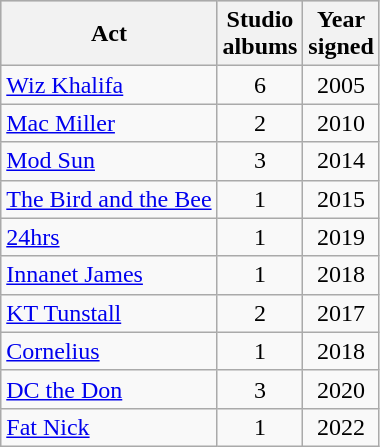<table class="wikitable">
<tr style="background:#ccc;">
<th style="text-align:center;">Act</th>
<th style="text-align:center;">Studio <br>albums</th>
<th style="text-align:center;">Year <br>signed</th>
</tr>
<tr>
<td><a href='#'>Wiz Khalifa</a></td>
<td style="text-align:center;">6</td>
<td style="text-align:center;">2005</td>
</tr>
<tr>
<td><a href='#'>Mac Miller</a></td>
<td style="text-align:center;">2</td>
<td style="text-align:center;">2010</td>
</tr>
<tr>
<td><a href='#'>Mod Sun</a></td>
<td style="text-align:center;">3</td>
<td style="text-align:center;">2014</td>
</tr>
<tr>
<td><a href='#'>The Bird and the Bee</a></td>
<td style="text-align:center;">1</td>
<td style="text-align:center;">2015</td>
</tr>
<tr>
<td><a href='#'>24hrs</a></td>
<td style="text-align:center;">1</td>
<td style="text-align:center;">2019</td>
</tr>
<tr>
<td><a href='#'>Innanet James</a></td>
<td style="text-align:center;">1</td>
<td style="text-align:center;">2018</td>
</tr>
<tr>
<td><a href='#'>KT Tunstall</a></td>
<td style="text-align:center;">2</td>
<td style="text-align:center;">2017</td>
</tr>
<tr>
<td><a href='#'>Cornelius</a></td>
<td style="text-align:center;">1</td>
<td style="text-align:center;">2018</td>
</tr>
<tr>
<td><a href='#'>DC the Don</a></td>
<td style="text-align:center;">3</td>
<td style="text-align:center;">2020</td>
</tr>
<tr>
<td><a href='#'>Fat Nick</a></td>
<td style="text-align:center;">1</td>
<td style="text-align:center;">2022</td>
</tr>
</table>
